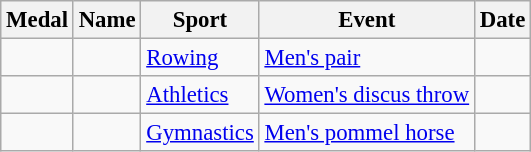<table class="wikitable sortable"  style="font-size:95%">
<tr>
<th>Medal</th>
<th>Name</th>
<th>Sport</th>
<th>Event</th>
<th>Date</th>
</tr>
<tr>
<td></td>
<td><br></td>
<td><a href='#'>Rowing</a></td>
<td><a href='#'>Men's pair</a></td>
<td></td>
</tr>
<tr>
<td></td>
<td></td>
<td><a href='#'>Athletics</a></td>
<td><a href='#'>Women's discus throw</a></td>
<td></td>
</tr>
<tr>
<td></td>
<td></td>
<td><a href='#'>Gymnastics</a></td>
<td><a href='#'>Men's pommel horse</a></td>
<td></td>
</tr>
</table>
